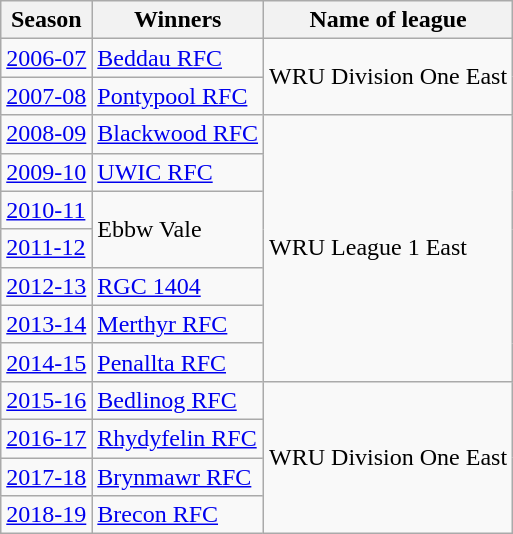<table class="wikitable">
<tr>
<th>Season</th>
<th>Winners</th>
<th>Name of league</th>
</tr>
<tr>
<td><a href='#'>2006-07</a></td>
<td><a href='#'>Beddau RFC</a></td>
<td rowspan=2>WRU Division One East</td>
</tr>
<tr>
<td><a href='#'>2007-08</a></td>
<td><a href='#'>Pontypool RFC</a></td>
</tr>
<tr>
<td><a href='#'>2008-09</a></td>
<td><a href='#'>Blackwood RFC</a></td>
<td rowspan=7>WRU League 1 East</td>
</tr>
<tr>
<td><a href='#'>2009-10</a></td>
<td><a href='#'>UWIC RFC</a></td>
</tr>
<tr>
<td><a href='#'>2010-11</a></td>
<td rowspan=2>Ebbw Vale</td>
</tr>
<tr>
<td><a href='#'>2011-12</a></td>
</tr>
<tr>
<td><a href='#'>2012-13</a></td>
<td><a href='#'>RGC 1404</a></td>
</tr>
<tr>
<td><a href='#'>2013-14</a></td>
<td><a href='#'>Merthyr RFC</a></td>
</tr>
<tr>
<td><a href='#'>2014-15</a></td>
<td><a href='#'>Penallta RFC</a></td>
</tr>
<tr>
<td><a href='#'>2015-16</a></td>
<td><a href='#'>Bedlinog RFC</a></td>
<td rowspan=4>WRU Division One East</td>
</tr>
<tr>
<td><a href='#'>2016-17</a></td>
<td><a href='#'>Rhydyfelin RFC</a></td>
</tr>
<tr>
<td><a href='#'>2017-18</a></td>
<td><a href='#'>Brynmawr RFC</a></td>
</tr>
<tr>
<td><a href='#'>2018-19</a></td>
<td><a href='#'>Brecon RFC</a></td>
</tr>
</table>
